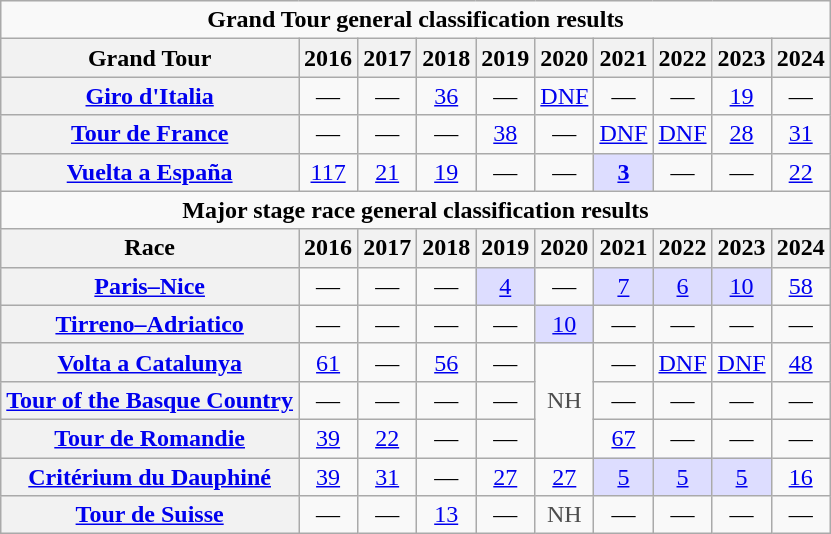<table class="wikitable plainrowheaders">
<tr>
<td colspan=11 align="center"><strong>Grand Tour general classification results</strong></td>
</tr>
<tr>
<th scope="col">Grand Tour</th>
<th scope="col">2016</th>
<th scope="col">2017</th>
<th scope="col">2018</th>
<th scope="col">2019</th>
<th scope="col">2020</th>
<th scope="col">2021</th>
<th scope="col">2022</th>
<th scope="col">2023</th>
<th scope="col">2024</th>
</tr>
<tr style="text-align:center;">
<th scope="row"> <a href='#'>Giro d'Italia</a></th>
<td>—</td>
<td>—</td>
<td><a href='#'>36</a></td>
<td>—</td>
<td><a href='#'>DNF</a></td>
<td>—</td>
<td>—</td>
<td><a href='#'>19</a></td>
<td>—</td>
</tr>
<tr style="text-align:center;">
<th scope="row"> <a href='#'>Tour de France</a></th>
<td>—</td>
<td>—</td>
<td>—</td>
<td><a href='#'>38</a></td>
<td>—</td>
<td><a href='#'>DNF</a></td>
<td><a href='#'>DNF</a></td>
<td><a href='#'>28</a></td>
<td><a href='#'>31</a></td>
</tr>
<tr style="text-align:center;">
<th scope="row"> <a href='#'>Vuelta a España</a></th>
<td><a href='#'>117</a></td>
<td><a href='#'>21</a></td>
<td><a href='#'>19</a></td>
<td>—</td>
<td>—</td>
<td style="background:#ddf;"><a href='#'><strong>3</strong></a></td>
<td>—</td>
<td>—</td>
<td><a href='#'>22</a></td>
</tr>
<tr>
<td colspan=11 align="center"><strong>Major stage race general classification results</strong></td>
</tr>
<tr>
<th scope="col">Race</th>
<th scope="col">2016</th>
<th scope="col">2017</th>
<th scope="col">2018</th>
<th scope="col">2019</th>
<th scope="col">2020</th>
<th scope="col">2021</th>
<th scope="col">2022</th>
<th scope="col">2023</th>
<th scope="col">2024</th>
</tr>
<tr style="text-align:center;">
<th scope="row"> <a href='#'>Paris–Nice</a></th>
<td>—</td>
<td>—</td>
<td>—</td>
<td style="background:#ddf;"><a href='#'>4</a></td>
<td>—</td>
<td style="background:#ddf;"><a href='#'>7</a></td>
<td style="background:#ddf;"><a href='#'>6</a></td>
<td style="background:#ddf;"><a href='#'>10</a></td>
<td><a href='#'>58</a></td>
</tr>
<tr style="text-align:center;">
<th scope="row"> <a href='#'>Tirreno–Adriatico</a></th>
<td>—</td>
<td>—</td>
<td>—</td>
<td>—</td>
<td style="background:#ddf;"><a href='#'>10</a></td>
<td>—</td>
<td>—</td>
<td>—</td>
<td>—</td>
</tr>
<tr style="text-align:center;">
<th scope="row"> <a href='#'>Volta a Catalunya</a></th>
<td><a href='#'>61</a></td>
<td>—</td>
<td><a href='#'>56</a></td>
<td>—</td>
<td style="color:#4d4d4d;" rowspan=3>NH</td>
<td>—</td>
<td><a href='#'>DNF</a></td>
<td><a href='#'>DNF</a></td>
<td><a href='#'>48</a></td>
</tr>
<tr style="text-align:center;">
<th scope="row"> <a href='#'>Tour of the Basque Country</a></th>
<td>—</td>
<td>—</td>
<td>—</td>
<td>—</td>
<td>—</td>
<td>—</td>
<td>—</td>
<td>—</td>
</tr>
<tr style="text-align:center;">
<th scope="row"> <a href='#'>Tour de Romandie</a></th>
<td><a href='#'>39</a></td>
<td><a href='#'>22</a></td>
<td>—</td>
<td>—</td>
<td><a href='#'>67</a></td>
<td>—</td>
<td>—</td>
<td>—</td>
</tr>
<tr style="text-align:center;">
<th scope="row"> <a href='#'>Critérium du Dauphiné</a></th>
<td><a href='#'>39</a></td>
<td><a href='#'>31</a></td>
<td>—</td>
<td><a href='#'>27</a></td>
<td><a href='#'>27</a></td>
<td style="background:#ddf;"><a href='#'>5</a></td>
<td style="background:#ddf;"><a href='#'>5</a></td>
<td style="background:#ddf;"><a href='#'>5</a></td>
<td><a href='#'>16</a></td>
</tr>
<tr style="text-align:center;">
<th scope="row"> <a href='#'>Tour de Suisse</a></th>
<td>—</td>
<td>—</td>
<td><a href='#'>13</a></td>
<td>—</td>
<td style="color:#4d4d4d;">NH</td>
<td>—</td>
<td>—</td>
<td>—</td>
<td>—</td>
</tr>
</table>
